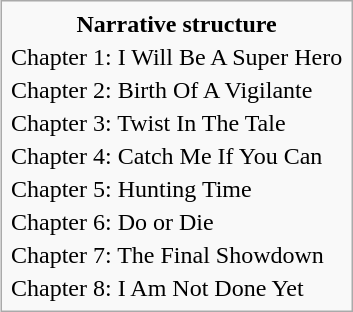<table class="infobox">
<tr>
<th style="font-size:100%; text-align: center;">Narrative structure</th>
</tr>
<tr>
<td>Chapter 1: I Will Be A Super Hero</td>
</tr>
<tr>
<td>Chapter 2: Birth Of A Vigilante</td>
</tr>
<tr>
<td>Chapter 3: Twist In The Tale</td>
</tr>
<tr>
<td>Chapter 4: Catch Me If You Can</td>
</tr>
<tr>
<td>Chapter 5: Hunting Time</td>
</tr>
<tr>
<td>Chapter 6: Do or Die</td>
</tr>
<tr>
<td>Chapter 7: The Final Showdown</td>
</tr>
<tr>
<td>Chapter 8: I Am Not Done Yet</td>
</tr>
</table>
